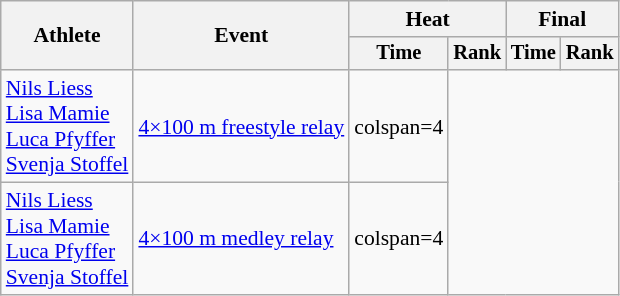<table class=wikitable style="font-size:90%">
<tr>
<th rowspan=2>Athlete</th>
<th rowspan=2>Event</th>
<th colspan="2">Heat</th>
<th colspan="2">Final</th>
</tr>
<tr style="font-size:95%">
<th>Time</th>
<th>Rank</th>
<th>Time</th>
<th>Rank</th>
</tr>
<tr align=center>
<td align=left><a href='#'>Nils Liess</a><br><a href='#'>Lisa Mamie</a><br><a href='#'>Luca Pfyffer</a><br><a href='#'>Svenja Stoffel</a></td>
<td align=left><a href='#'>4×100 m freestyle relay</a></td>
<td>colspan=4 </td>
</tr>
<tr align=center>
<td align=left><a href='#'>Nils Liess</a><br><a href='#'>Lisa Mamie</a><br><a href='#'>Luca Pfyffer</a><br><a href='#'>Svenja Stoffel</a></td>
<td align=left><a href='#'>4×100 m medley relay</a></td>
<td>colspan=4 </td>
</tr>
</table>
